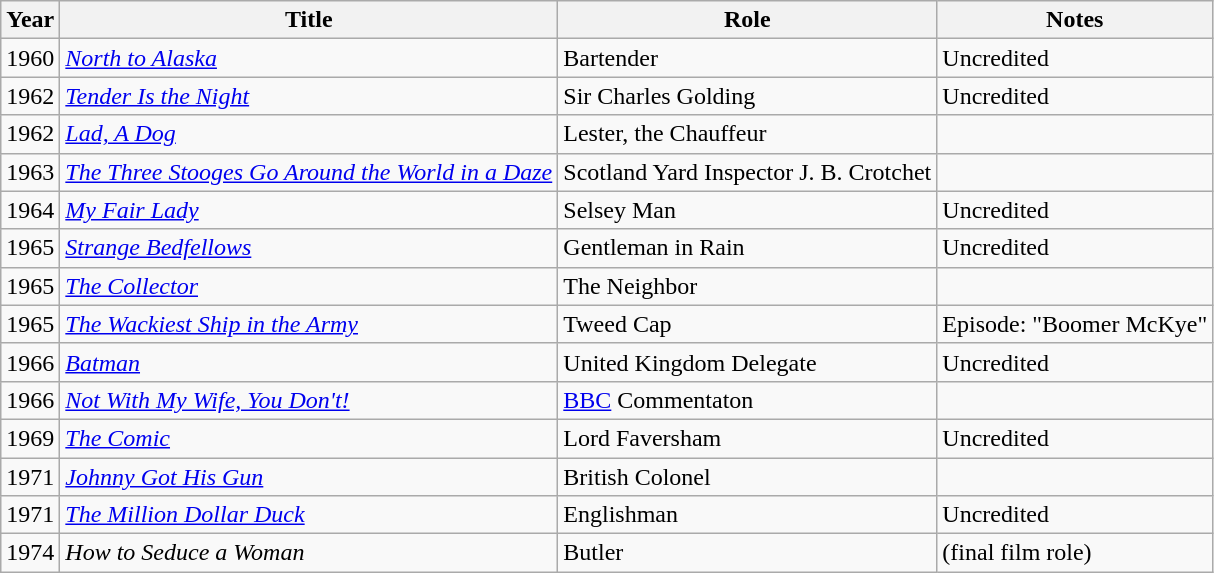<table class="wikitable sortable">
<tr>
<th>Year</th>
<th>Title</th>
<th>Role</th>
<th>Notes</th>
</tr>
<tr>
<td>1960</td>
<td><em><a href='#'>North to Alaska</a></em></td>
<td>Bartender</td>
<td>Uncredited</td>
</tr>
<tr>
<td>1962</td>
<td><em><a href='#'>Tender Is the Night</a></em></td>
<td>Sir Charles Golding</td>
<td>Uncredited</td>
</tr>
<tr>
<td>1962</td>
<td><em><a href='#'>Lad, A Dog</a></em></td>
<td>Lester, the Chauffeur</td>
<td></td>
</tr>
<tr>
<td>1963</td>
<td><em><a href='#'>The Three Stooges Go Around the World in a Daze</a></em></td>
<td>Scotland Yard Inspector J. B. Crotchet</td>
<td></td>
</tr>
<tr>
<td>1964</td>
<td><em><a href='#'>My Fair Lady</a></em></td>
<td>Selsey Man</td>
<td>Uncredited</td>
</tr>
<tr>
<td>1965</td>
<td><em><a href='#'>Strange Bedfellows</a></em></td>
<td>Gentleman in Rain</td>
<td>Uncredited</td>
</tr>
<tr>
<td>1965</td>
<td><em><a href='#'>The Collector</a></em></td>
<td>The Neighbor</td>
<td></td>
</tr>
<tr>
<td>1965</td>
<td><em><a href='#'>The Wackiest Ship in the Army</a></em></td>
<td>Tweed Cap</td>
<td>Episode: "Boomer McKye"</td>
</tr>
<tr>
<td>1966</td>
<td><em><a href='#'>Batman</a></em></td>
<td>United Kingdom Delegate</td>
<td>Uncredited</td>
</tr>
<tr>
<td>1966</td>
<td><em><a href='#'>Not With My Wife, You Don't!</a></em></td>
<td><a href='#'>BBC</a> Commentaton</td>
<td></td>
</tr>
<tr>
<td>1969</td>
<td><em><a href='#'>The Comic</a></em></td>
<td>Lord Faversham</td>
<td>Uncredited</td>
</tr>
<tr>
<td>1971</td>
<td><em><a href='#'>Johnny Got His Gun</a></em></td>
<td>British Colonel</td>
<td></td>
</tr>
<tr>
<td>1971</td>
<td><em><a href='#'>The Million Dollar Duck</a></em></td>
<td>Englishman</td>
<td>Uncredited</td>
</tr>
<tr>
<td>1974</td>
<td><em>How to Seduce a Woman</em></td>
<td>Butler</td>
<td>(final film role)</td>
</tr>
</table>
